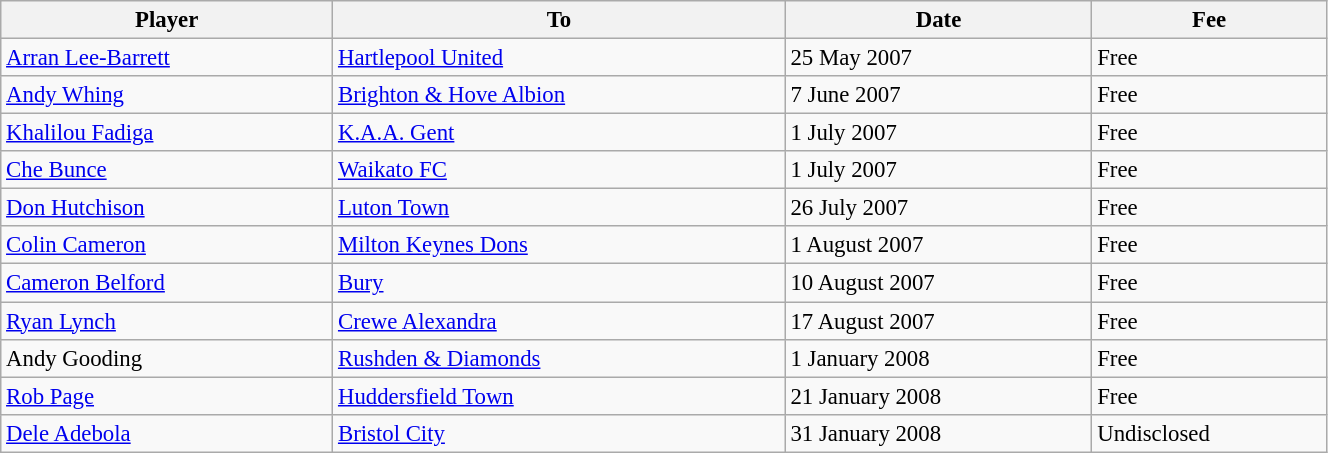<table class="wikitable sortable" style="text-align:center; font-size:95%;width:70%; text-align:left">
<tr>
<th>Player</th>
<th>To</th>
<th>Date</th>
<th>Fee</th>
</tr>
<tr>
<td> <a href='#'>Arran Lee-Barrett</a></td>
<td><a href='#'>Hartlepool United</a></td>
<td>25 May 2007</td>
<td>Free</td>
</tr>
<tr>
<td> <a href='#'>Andy Whing</a></td>
<td><a href='#'>Brighton & Hove Albion</a></td>
<td>7 June 2007</td>
<td>Free</td>
</tr>
<tr>
<td> <a href='#'>Khalilou Fadiga</a></td>
<td><a href='#'>K.A.A. Gent</a></td>
<td>1 July 2007</td>
<td>Free</td>
</tr>
<tr>
<td> <a href='#'>Che Bunce</a></td>
<td><a href='#'>Waikato FC</a></td>
<td>1 July 2007</td>
<td>Free</td>
</tr>
<tr>
<td> <a href='#'>Don Hutchison</a></td>
<td><a href='#'>Luton Town</a></td>
<td>26 July 2007</td>
<td>Free</td>
</tr>
<tr>
<td> <a href='#'>Colin Cameron</a></td>
<td><a href='#'>Milton Keynes Dons</a></td>
<td>1 August 2007</td>
<td>Free</td>
</tr>
<tr>
<td> <a href='#'>Cameron Belford</a></td>
<td><a href='#'>Bury</a></td>
<td>10 August 2007</td>
<td>Free</td>
</tr>
<tr>
<td> <a href='#'>Ryan Lynch</a></td>
<td><a href='#'>Crewe Alexandra</a></td>
<td>17 August 2007</td>
<td>Free</td>
</tr>
<tr>
<td> Andy Gooding</td>
<td><a href='#'>Rushden & Diamonds</a></td>
<td>1 January 2008</td>
<td>Free</td>
</tr>
<tr>
<td> <a href='#'>Rob Page</a></td>
<td><a href='#'>Huddersfield Town</a></td>
<td>21 January 2008</td>
<td>Free</td>
</tr>
<tr>
<td> <a href='#'>Dele Adebola</a></td>
<td><a href='#'>Bristol City</a></td>
<td>31 January 2008</td>
<td>Undisclosed</td>
</tr>
</table>
